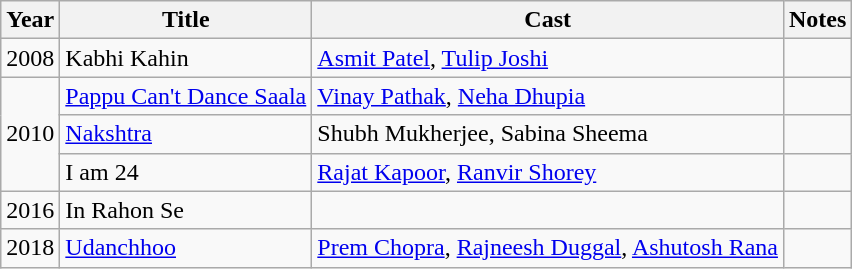<table class="wikitable">
<tr>
<th>Year</th>
<th>Title</th>
<th>Cast</th>
<th>Notes</th>
</tr>
<tr>
<td>2008</td>
<td>Kabhi Kahin</td>
<td><a href='#'>Asmit Patel</a>, <a href='#'>Tulip Joshi</a></td>
<td></td>
</tr>
<tr>
<td rowspan="3">2010</td>
<td><a href='#'>Pappu Can't Dance Saala</a></td>
<td><a href='#'>Vinay Pathak</a>, <a href='#'>Neha Dhupia</a></td>
<td></td>
</tr>
<tr>
<td><a href='#'>Nakshtra</a></td>
<td>Shubh Mukherjee, Sabina Sheema</td>
<td></td>
</tr>
<tr>
<td>I am 24</td>
<td><a href='#'>Rajat Kapoor</a>, <a href='#'>Ranvir Shorey</a></td>
<td></td>
</tr>
<tr>
<td>2016</td>
<td>In Rahon Se</td>
<td></td>
<td></td>
</tr>
<tr>
<td>2018</td>
<td><a href='#'>Udanchhoo</a></td>
<td><a href='#'>Prem Chopra</a>, <a href='#'>Rajneesh Duggal</a>, <a href='#'>Ashutosh Rana</a></td>
<td></td>
</tr>
</table>
